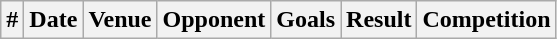<table class="wikitable" style="text-align: center">
<tr>
<th>#</th>
<th>Date</th>
<th>Venue</th>
<th>Opponent</th>
<th>Goals</th>
<th>Result</th>
<th>Competition<br></th>
</tr>
</table>
